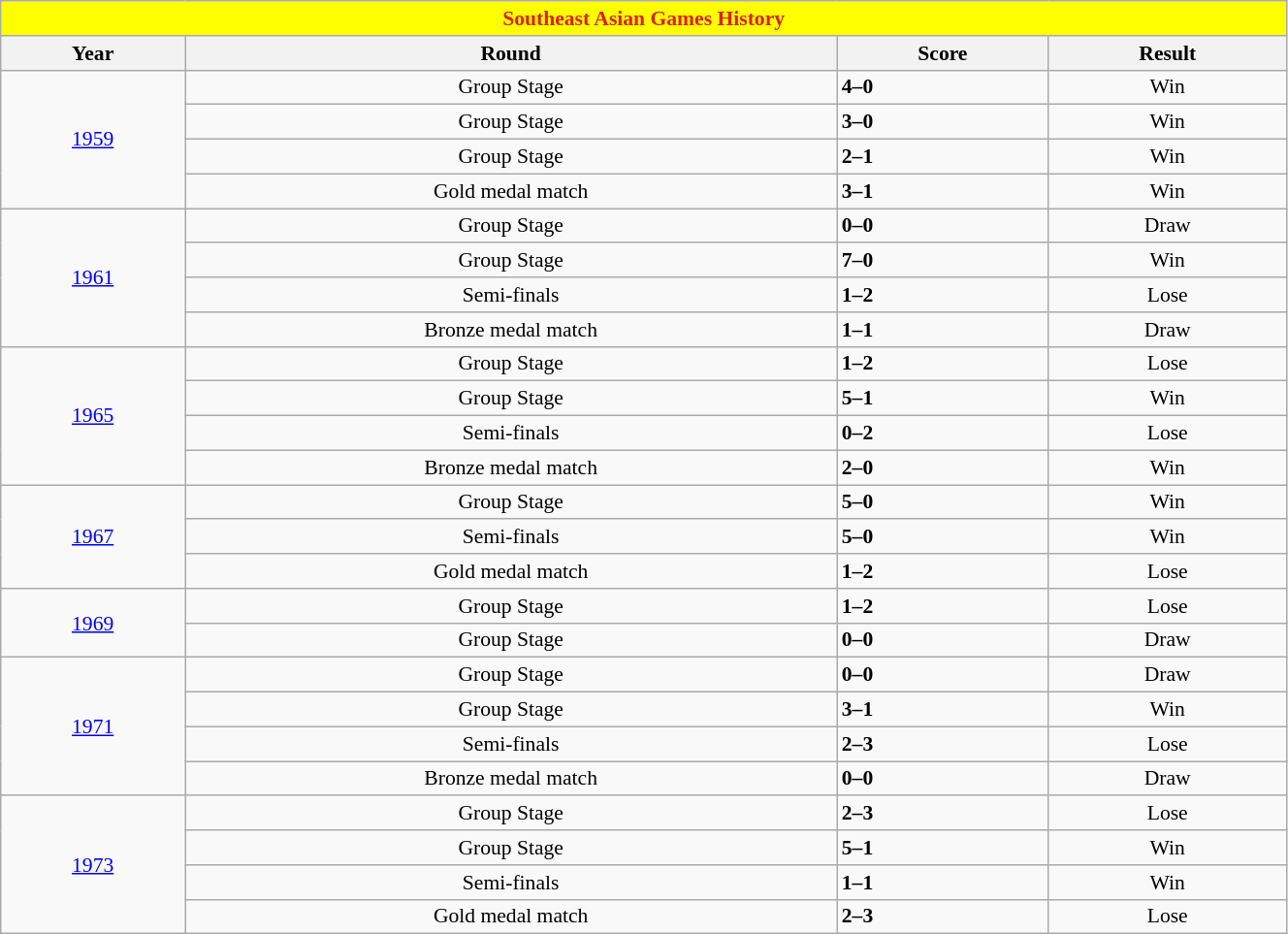<table class="wikitable collapsible collapsed" style="text-align:center; font-size:90%; width:70%;">
<tr>
<th colspan=4 style="background: #FFFF00; color: #DB2017;">Southeast Asian Games History</th>
</tr>
<tr>
<th>Year</th>
<th>Round</th>
<th>Score</th>
<th>Result</th>
</tr>
<tr>
<td rowspan=4><a href='#'>1959</a></td>
<td>Group Stage</td>
<td style="text-align:left"> <strong>4–0</strong> </td>
<td>Win</td>
</tr>
<tr>
<td>Group Stage</td>
<td style="text-align:left"> <strong>3–0</strong> </td>
<td>Win</td>
</tr>
<tr>
<td>Group Stage</td>
<td style="text-align:left"> <strong>2–1</strong> </td>
<td>Win</td>
</tr>
<tr>
<td>Gold medal match</td>
<td style="text-align:left"> <strong>3–1</strong> </td>
<td>Win</td>
</tr>
<tr>
<td rowspan=4><a href='#'>1961</a></td>
<td>Group Stage</td>
<td style="text-align:left"> <strong>0–0</strong> </td>
<td>Draw</td>
</tr>
<tr>
<td>Group Stage</td>
<td style="text-align:left"> <strong>7–0</strong> </td>
<td>Win</td>
</tr>
<tr>
<td>Semi-finals</td>
<td style="text-align:left"> <strong>1–2</strong> </td>
<td>Lose</td>
</tr>
<tr>
<td>Bronze medal match</td>
<td style="text-align:left"> <strong>1–1</strong> </td>
<td>Draw</td>
</tr>
<tr>
<td rowspan=4><a href='#'>1965</a></td>
<td>Group Stage</td>
<td style="text-align:left"> <strong>1–2</strong> </td>
<td>Lose</td>
</tr>
<tr>
<td>Group Stage</td>
<td style="text-align:left"> <strong>5–1</strong> </td>
<td>Win</td>
</tr>
<tr>
<td>Semi-finals</td>
<td style="text-align:left"> <strong>0–2</strong> </td>
<td>Lose</td>
</tr>
<tr>
<td>Bronze medal match</td>
<td style="text-align:left"> <strong>2–0</strong> </td>
<td>Win</td>
</tr>
<tr>
<td rowspan=3><a href='#'>1967</a></td>
<td>Group Stage</td>
<td style="text-align:left"> <strong>5–0</strong> </td>
<td>Win</td>
</tr>
<tr>
<td>Semi-finals</td>
<td style="text-align:left"> <strong>5–0</strong> </td>
<td>Win</td>
</tr>
<tr>
<td>Gold medal match</td>
<td style="text-align:left"> <strong>1–2</strong> </td>
<td>Lose</td>
</tr>
<tr>
<td rowspan=2><a href='#'>1969</a></td>
<td>Group Stage</td>
<td style="text-align:left"> <strong>1–2</strong> </td>
<td>Lose</td>
</tr>
<tr>
<td>Group Stage</td>
<td style="text-align:left"> <strong>0–0</strong> </td>
<td>Draw</td>
</tr>
<tr>
<td rowspan=4><a href='#'>1971</a></td>
<td>Group Stage</td>
<td style="text-align:left"> <strong>0–0</strong> </td>
<td>Draw</td>
</tr>
<tr>
<td>Group Stage</td>
<td style="text-align:left"> <strong>3–1</strong> </td>
<td>Win</td>
</tr>
<tr>
<td>Semi-finals</td>
<td style="text-align:left"> <strong>2–3</strong> </td>
<td>Lose</td>
</tr>
<tr>
<td>Bronze medal match</td>
<td style="text-align:left"> <strong>0–0</strong> </td>
<td>Draw</td>
</tr>
<tr>
<td rowspan=4><a href='#'>1973</a></td>
<td>Group Stage</td>
<td style="text-align:left"> <strong>2–3</strong> </td>
<td>Lose</td>
</tr>
<tr>
<td>Group Stage</td>
<td style="text-align:left"> <strong>5–1</strong> </td>
<td>Win</td>
</tr>
<tr>
<td>Semi-finals</td>
<td style="text-align:left"> <strong>1–1</strong>  </td>
<td>Win</td>
</tr>
<tr>
<td>Gold medal match</td>
<td style="text-align:left"> <strong>2–3</strong> </td>
<td>Lose</td>
</tr>
</table>
